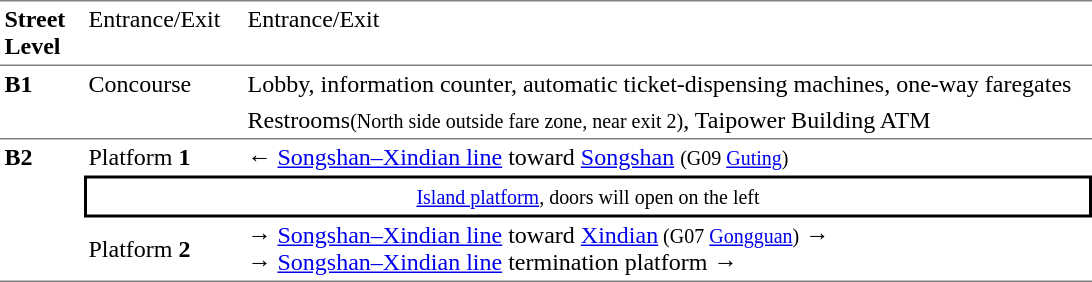<table table border=0 cellspacing=0 cellpadding=3>
<tr>
<td style="border-bottom:solid 1px gray;border-top:solid 1px gray;" width=50 valign=top><strong>Street Level</strong></td>
<td style="border-top:solid 1px gray;border-bottom:solid 1px gray;" width=100 valign=top>Entrance/Exit</td>
<td style="border-top:solid 1px gray;border-bottom:solid 1px gray;" width=560 valign=top>Entrance/Exit</td>
</tr>
<tr>
<td style="border-bottom:solid 1px gray;" rowspan=2 valign=top><strong>B1</strong></td>
<td style="border-bottom:solid 1px gray;" rowspan=2 valign=top>Concourse</td>
<td width=390>Lobby, information counter, automatic ticket-dispensing machines, one-way faregates</td>
</tr>
<tr>
<td style="border-bottom:solid 1px gray;">Restrooms<small>(North side outside fare zone, near exit 2)</small>, Taipower Building ATM</td>
</tr>
<tr>
<td style="border-bottom:solid 1px gray;" rowspan=3 valign=top><strong>B2</strong></td>
<td>Platform <span><strong>1</strong></span></td>
<td>←  <a href='#'>Songshan–Xindian line</a> toward <a href='#'>Songshan</a> <small>(G09 <a href='#'>Guting</a>)</small></td>
</tr>
<tr>
<td style="border-top:solid 2px black;border-right:solid 2px black;border-left:solid 2px black;border-bottom:solid 2px black;text-align:center;" colspan=2><small><a href='#'>Island platform</a>, doors will open on the left</small></td>
</tr>
<tr>
<td style="border-bottom:solid 1px gray;">Platform <span><strong>2</strong></span></td>
<td style="border-bottom:solid 1px gray;"><span>→</span>  <a href='#'>Songshan–Xindian line</a> toward <a href='#'>Xindian</a><small> (G07 <a href='#'>Gongguan</a>)</small> →<br><span>→</span>  <a href='#'>Songshan–Xindian line</a> termination platform →</td>
</tr>
</table>
